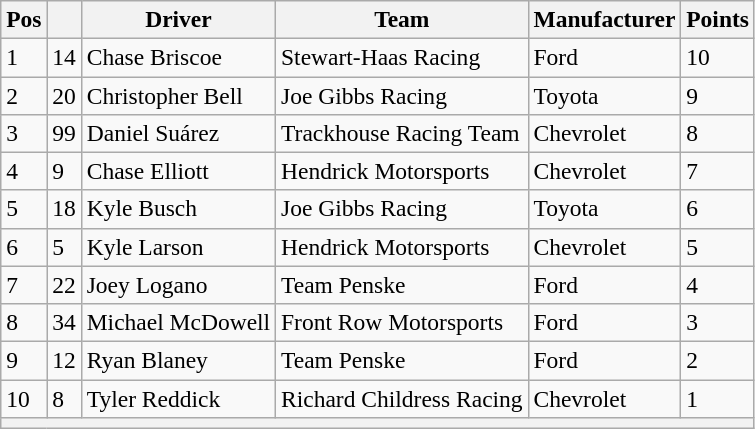<table class="wikitable" style="font-size:98%">
<tr>
<th>Pos</th>
<th></th>
<th>Driver</th>
<th>Team</th>
<th>Manufacturer</th>
<th>Points</th>
</tr>
<tr>
<td>1</td>
<td>14</td>
<td>Chase Briscoe</td>
<td>Stewart-Haas Racing</td>
<td>Ford</td>
<td>10</td>
</tr>
<tr>
<td>2</td>
<td>20</td>
<td>Christopher Bell</td>
<td>Joe Gibbs Racing</td>
<td>Toyota</td>
<td>9</td>
</tr>
<tr>
<td>3</td>
<td>99</td>
<td>Daniel Suárez</td>
<td>Trackhouse Racing Team</td>
<td>Chevrolet</td>
<td>8</td>
</tr>
<tr>
<td>4</td>
<td>9</td>
<td>Chase Elliott</td>
<td>Hendrick Motorsports</td>
<td>Chevrolet</td>
<td>7</td>
</tr>
<tr>
<td>5</td>
<td>18</td>
<td>Kyle Busch</td>
<td>Joe Gibbs Racing</td>
<td>Toyota</td>
<td>6</td>
</tr>
<tr>
<td>6</td>
<td>5</td>
<td>Kyle Larson</td>
<td>Hendrick Motorsports</td>
<td>Chevrolet</td>
<td>5</td>
</tr>
<tr>
<td>7</td>
<td>22</td>
<td>Joey Logano</td>
<td>Team Penske</td>
<td>Ford</td>
<td>4</td>
</tr>
<tr>
<td>8</td>
<td>34</td>
<td>Michael McDowell</td>
<td>Front Row Motorsports</td>
<td>Ford</td>
<td>3</td>
</tr>
<tr>
<td>9</td>
<td>12</td>
<td>Ryan Blaney</td>
<td>Team Penske</td>
<td>Ford</td>
<td>2</td>
</tr>
<tr>
<td>10</td>
<td>8</td>
<td>Tyler Reddick</td>
<td>Richard Childress Racing</td>
<td>Chevrolet</td>
<td>1</td>
</tr>
<tr>
<th colspan="6"></th>
</tr>
</table>
